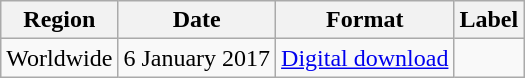<table class=wikitable>
<tr>
<th>Region</th>
<th>Date</th>
<th>Format</th>
<th>Label</th>
</tr>
<tr>
<td>Worldwide</td>
<td>6 January 2017</td>
<td><a href='#'>Digital download</a></td>
<td></td>
</tr>
</table>
